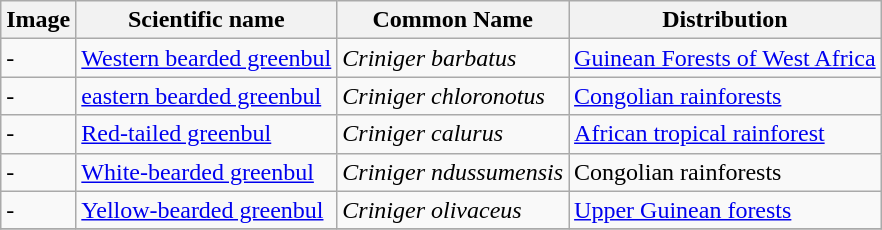<table class="wikitable">
<tr>
<th>Image</th>
<th>Scientific name</th>
<th>Common Name</th>
<th>Distribution</th>
</tr>
<tr>
<td>-</td>
<td><a href='#'>Western bearded greenbul</a></td>
<td><em>Criniger barbatus</em></td>
<td><a href='#'>Guinean Forests of West Africa</a></td>
</tr>
<tr>
<td>-</td>
<td><a href='#'>eastern bearded greenbul</a></td>
<td><em>Criniger chloronotus</em></td>
<td><a href='#'>Congolian rainforests</a></td>
</tr>
<tr>
<td>-</td>
<td><a href='#'>Red-tailed greenbul</a></td>
<td><em>Criniger calurus</em></td>
<td><a href='#'>African tropical rainforest</a></td>
</tr>
<tr>
<td>-</td>
<td><a href='#'>White-bearded greenbul</a></td>
<td><em>Criniger ndussumensis</em></td>
<td>Congolian rainforests</td>
</tr>
<tr>
<td>-</td>
<td><a href='#'>Yellow-bearded greenbul</a></td>
<td><em>Criniger olivaceus</em></td>
<td><a href='#'>Upper Guinean forests</a></td>
</tr>
<tr>
</tr>
</table>
